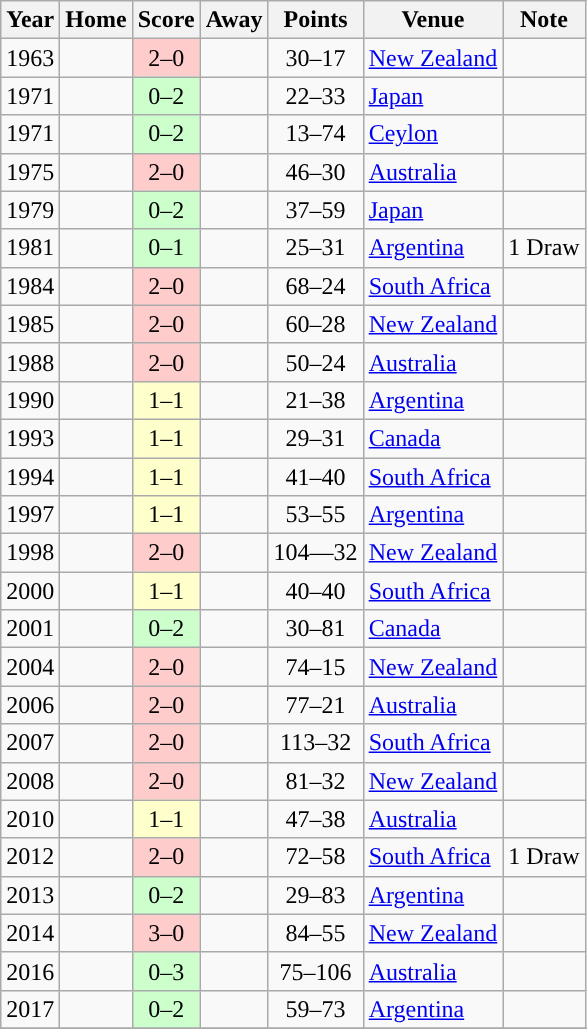<table class="wikitable">
<tr>
<th>Year</th>
<th>Home</th>
<th>Score</th>
<th>Away</th>
<th>Points</th>
<th>Venue</th>
<th>Note</th>
</tr>
<tr>
<td>1963</td>
<td align=right></td>
<td style="text-align:center; background:#fcc;">2–0</td>
<td align=left></td>
<td align=center>30–17</td>
<td><a href='#'>New Zealand</a></td>
<td></td>
</tr>
<tr>
<td>1971</td>
<td align=right></td>
<td style="text-align:center; background:#cfc;">0–2</td>
<td align=left></td>
<td align=center>22–33</td>
<td><a href='#'>Japan</a></td>
<td></td>
</tr>
<tr>
<td>1971</td>
<td align=right></td>
<td style="text-align:center; background:#cfc;">0–2</td>
<td align=left></td>
<td align=center>13–74</td>
<td><a href='#'>Ceylon</a></td>
<td></td>
</tr>
<tr>
<td>1975</td>
<td align=right></td>
<td style="text-align:center; background:#fcc;">2–0</td>
<td align=left></td>
<td align=center>46–30</td>
<td><a href='#'>Australia</a></td>
<td></td>
</tr>
<tr>
<td>1979</td>
<td align=right></td>
<td style="text-align:center; background:#cfc;">0–2</td>
<td align=left></td>
<td align=center>37–59</td>
<td><a href='#'>Japan</a></td>
<td></td>
</tr>
<tr>
<td>1981</td>
<td align=right></td>
<td style="text-align:center; background:#cfc;">0–1</td>
<td align=left></td>
<td align=center>25–31</td>
<td><a href='#'>Argentina</a></td>
<td>1 Draw</td>
</tr>
<tr>
<td>1984</td>
<td align=right></td>
<td style="text-align:center; background:#fcc;">2–0</td>
<td align=left></td>
<td align=center>68–24</td>
<td><a href='#'>South Africa</a></td>
<td></td>
</tr>
<tr>
<td>1985</td>
<td align=right></td>
<td style="text-align:center; background:#fcc;">2–0</td>
<td align=left></td>
<td align=center>60–28</td>
<td><a href='#'>New Zealand</a></td>
<td></td>
</tr>
<tr>
<td>1988</td>
<td align=right></td>
<td style="text-align:center; background:#fcc;">2–0</td>
<td align=left></td>
<td align=center>50–24</td>
<td><a href='#'>Australia</a></td>
<td></td>
</tr>
<tr>
<td>1990</td>
<td align=right></td>
<td style="text-align:center; background:#ffc;">1–1</td>
<td align=left></td>
<td align=center>21–38</td>
<td><a href='#'>Argentina</a></td>
<td></td>
</tr>
<tr>
<td>1993</td>
<td align=right></td>
<td style="text-align:center; background:#ffc;">1–1</td>
<td align=left></td>
<td align=center>29–31</td>
<td><a href='#'>Canada</a></td>
<td></td>
</tr>
<tr>
<td>1994</td>
<td align=right></td>
<td style="text-align:center; background:#ffc;">1–1</td>
<td align=left></td>
<td align=center>41–40</td>
<td><a href='#'>South Africa</a></td>
<td></td>
</tr>
<tr>
<td>1997</td>
<td align=right></td>
<td style="text-align:center; background:#ffc;">1–1</td>
<td align=left></td>
<td align=center>53–55</td>
<td><a href='#'>Argentina</a></td>
<td></td>
</tr>
<tr>
<td>1998</td>
<td align=right></td>
<td style="text-align:center; background:#fcc;">2–0</td>
<td align=left></td>
<td align=center>104—32</td>
<td><a href='#'>New Zealand</a></td>
<td></td>
</tr>
<tr>
<td>2000</td>
<td align=right></td>
<td style="text-align:center; background:#ffc;">1–1</td>
<td align=left></td>
<td align=center>40–40</td>
<td><a href='#'>South Africa</a></td>
<td></td>
</tr>
<tr>
<td>2001</td>
<td align=right></td>
<td style="text-align:center; background:#cfc;">0–2</td>
<td align=left></td>
<td align=center>30–81</td>
<td><a href='#'>Canada</a></td>
<td></td>
</tr>
<tr>
<td>2004</td>
<td align=right></td>
<td style="text-align:center; background:#fcc;">2–0</td>
<td align=left></td>
<td align=center>74–15</td>
<td><a href='#'>New Zealand</a></td>
<td></td>
</tr>
<tr>
<td>2006</td>
<td align=right></td>
<td style="text-align:center; background:#fcc;">2–0</td>
<td align=left></td>
<td align=center>77–21</td>
<td><a href='#'>Australia</a></td>
<td></td>
</tr>
<tr>
<td>2007</td>
<td align=right></td>
<td style="text-align:center; background:#fcc;">2–0</td>
<td align=left></td>
<td align=center>113–32</td>
<td><a href='#'>South Africa</a></td>
<td></td>
</tr>
<tr>
<td>2008</td>
<td align=right></td>
<td style="text-align:center; background:#fcc;">2–0</td>
<td align=left></td>
<td align=center>81–32</td>
<td><a href='#'>New Zealand</a></td>
<td></td>
</tr>
<tr>
<td>2010</td>
<td align=right></td>
<td style="text-align:center; background:#ffc;">1–1</td>
<td align=left></td>
<td align=center>47–38</td>
<td><a href='#'>Australia</a></td>
<td></td>
</tr>
<tr>
<td>2012</td>
<td align=right></td>
<td style="text-align:center; background:#fcc;">2–0</td>
<td align=left></td>
<td align=center>72–58</td>
<td><a href='#'>South Africa</a></td>
<td>1 Draw</td>
</tr>
<tr>
<td>2013</td>
<td align=right></td>
<td style="text-align:center; background:#cfc;">0–2</td>
<td align=left></td>
<td align=center>29–83</td>
<td><a href='#'>Argentina</a></td>
<td></td>
</tr>
<tr>
<td>2014</td>
<td align=right></td>
<td style="text-align:center; background:#fcc;">3–0</td>
<td align=left></td>
<td align=center>84–55</td>
<td><a href='#'>New Zealand</a></td>
<td></td>
</tr>
<tr>
<td>2016</td>
<td align=right></td>
<td style="text-align:center; background:#cfc;">0–3</td>
<td align=left></td>
<td align=center>75–106</td>
<td><a href='#'>Australia</a></td>
<td></td>
</tr>
<tr>
<td>2017</td>
<td align=right></td>
<td style="text-align:center; background:#cfc;">0–2</td>
<td align=left></td>
<td align=center>59–73</td>
<td><a href='#'>Argentina</a></td>
<td></td>
</tr>
<tr>
</tr>
</table>
